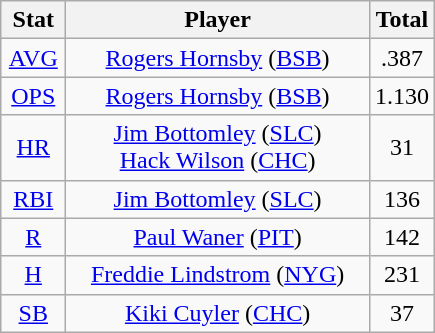<table class="wikitable" style="text-align:center;">
<tr>
<th style="width:15%;">Stat</th>
<th>Player</th>
<th style="width:15%;">Total</th>
</tr>
<tr>
<td><a href='#'>AVG</a></td>
<td><a href='#'>Rogers Hornsby</a> (<a href='#'>BSB</a>)</td>
<td>.387</td>
</tr>
<tr>
<td><a href='#'>OPS</a></td>
<td><a href='#'>Rogers Hornsby</a> (<a href='#'>BSB</a>)</td>
<td>1.130</td>
</tr>
<tr>
<td><a href='#'>HR</a></td>
<td><a href='#'>Jim Bottomley</a> (<a href='#'>SLC</a>)<br><a href='#'>Hack Wilson</a> (<a href='#'>CHC</a>)</td>
<td>31</td>
</tr>
<tr>
<td><a href='#'>RBI</a></td>
<td><a href='#'>Jim Bottomley</a> (<a href='#'>SLC</a>)</td>
<td>136</td>
</tr>
<tr>
<td><a href='#'>R</a></td>
<td><a href='#'>Paul Waner</a> (<a href='#'>PIT</a>)</td>
<td>142</td>
</tr>
<tr>
<td><a href='#'>H</a></td>
<td><a href='#'>Freddie Lindstrom</a> (<a href='#'>NYG</a>)</td>
<td>231</td>
</tr>
<tr>
<td><a href='#'>SB</a></td>
<td><a href='#'>Kiki Cuyler</a> (<a href='#'>CHC</a>)</td>
<td>37</td>
</tr>
</table>
